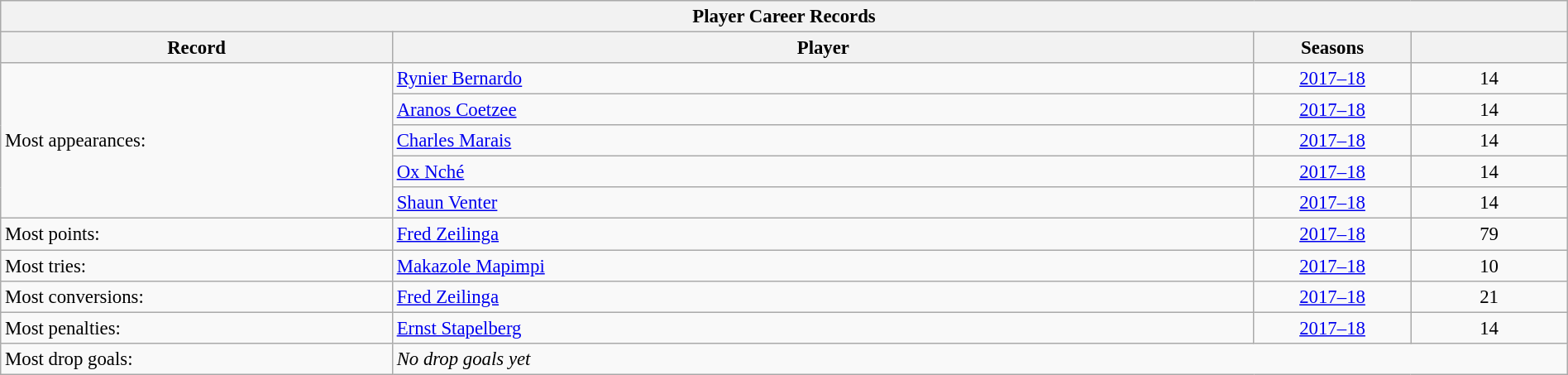<table class="wikitable collapsible" style="text-align:left; font-size:95%; width:100%;">
<tr>
<th colspan="4">Player Career Records</th>
</tr>
<tr>
<th style="width:25%;">Record</th>
<th style="width:55%;">Player</th>
<th style="width:10%;">Seasons</th>
<th style="width:10%;"><br></th>
</tr>
<tr>
<td rowspan="5">Most appearances:</td>
<td><a href='#'>Rynier Bernardo</a></td>
<td style="text-align:center"><a href='#'>2017–18</a></td>
<td style="text-align:center">14</td>
</tr>
<tr>
<td><a href='#'>Aranos Coetzee</a></td>
<td style="text-align:center"><a href='#'>2017–18</a></td>
<td style="text-align:center">14</td>
</tr>
<tr>
<td><a href='#'>Charles Marais</a></td>
<td style="text-align:center"><a href='#'>2017–18</a></td>
<td style="text-align:center">14</td>
</tr>
<tr>
<td><a href='#'>Ox Nché</a></td>
<td style="text-align:center"><a href='#'>2017–18</a></td>
<td style="text-align:center">14</td>
</tr>
<tr>
<td><a href='#'>Shaun Venter</a></td>
<td style="text-align:center"><a href='#'>2017–18</a></td>
<td style="text-align:center">14</td>
</tr>
<tr>
<td>Most points:</td>
<td><a href='#'>Fred Zeilinga</a></td>
<td style="text-align:center"><a href='#'>2017–18</a></td>
<td style="text-align:center">79</td>
</tr>
<tr>
<td>Most tries:</td>
<td><a href='#'>Makazole Mapimpi</a></td>
<td style="text-align:center"><a href='#'>2017–18</a></td>
<td style="text-align:center">10</td>
</tr>
<tr>
<td>Most conversions:</td>
<td><a href='#'>Fred Zeilinga</a></td>
<td style="text-align:center"><a href='#'>2017–18</a></td>
<td style="text-align:center">21</td>
</tr>
<tr>
<td>Most penalties:</td>
<td><a href='#'>Ernst Stapelberg</a></td>
<td style="text-align:center"><a href='#'>2017–18</a></td>
<td style="text-align:center">14</td>
</tr>
<tr>
<td>Most drop goals:</td>
<td colspan=3><em>No drop goals yet</em></td>
</tr>
</table>
